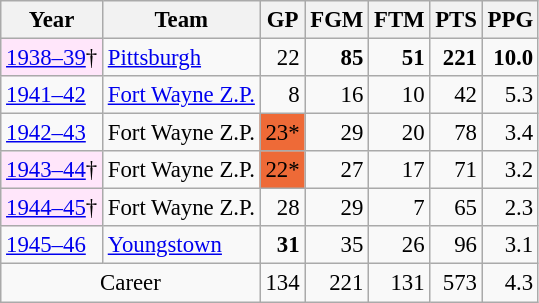<table class="wikitable sortable" style="font-size:95%; text-align:right;">
<tr>
<th>Year</th>
<th>Team</th>
<th>GP</th>
<th>FGM</th>
<th>FTM</th>
<th>PTS</th>
<th>PPG</th>
</tr>
<tr>
<td style="text-align:left;background:#ffe6fa;"><a href='#'>1938–39</a>†</td>
<td style="text-align:left;"><a href='#'>Pittsburgh</a></td>
<td>22</td>
<td><strong>85</strong></td>
<td><strong>51</strong></td>
<td><strong>221</strong></td>
<td><strong>10.0</strong></td>
</tr>
<tr>
<td style="text-align:left;"><a href='#'>1941–42</a></td>
<td style="text-align:left;"><a href='#'>Fort Wayne Z.P.</a></td>
<td>8</td>
<td>16</td>
<td>10</td>
<td>42</td>
<td>5.3</td>
</tr>
<tr>
<td style="text-align:left;"><a href='#'>1942–43</a></td>
<td style="text-align:left;">Fort Wayne Z.P.</td>
<td style="background:#ee6a37;">23*</td>
<td>29</td>
<td>20</td>
<td>78</td>
<td>3.4</td>
</tr>
<tr>
<td style="text-align:left;background:#ffe6fa;"><a href='#'>1943–44</a>†</td>
<td style="text-align:left;">Fort Wayne Z.P.</td>
<td style="background:#ee6a37;">22*</td>
<td>27</td>
<td>17</td>
<td>71</td>
<td>3.2</td>
</tr>
<tr>
<td style="text-align:left;background:#ffe6fa;"><a href='#'>1944–45</a>†</td>
<td style="text-align:left;">Fort Wayne Z.P.</td>
<td>28</td>
<td>29</td>
<td>7</td>
<td>65</td>
<td>2.3</td>
</tr>
<tr>
<td style="text-align:left;"><a href='#'>1945–46</a></td>
<td style="text-align:left;"><a href='#'>Youngstown</a></td>
<td><strong>31</strong></td>
<td>35</td>
<td>26</td>
<td>96</td>
<td>3.1</td>
</tr>
<tr>
<td style="text-align:center;" colspan="2">Career</td>
<td>134</td>
<td>221</td>
<td>131</td>
<td>573</td>
<td>4.3</td>
</tr>
</table>
